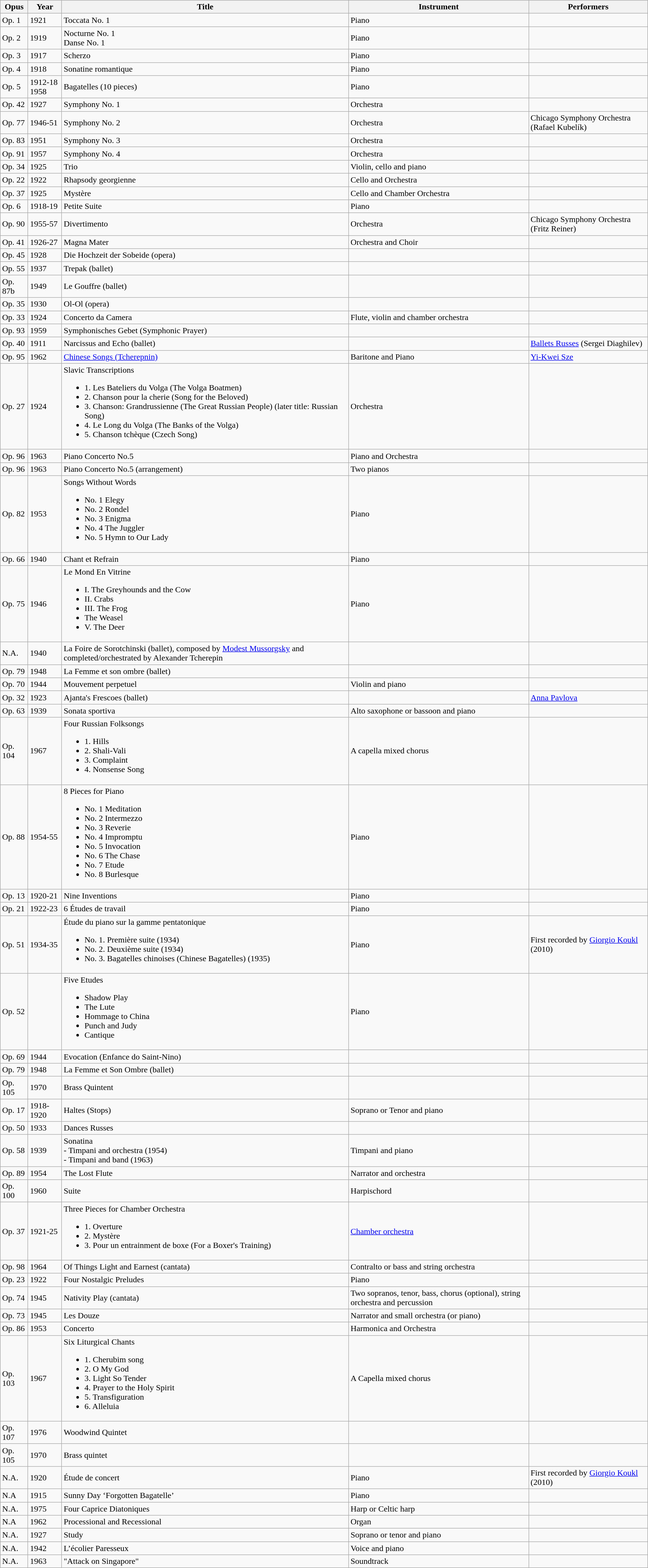<table class="wikitable sortable">
<tr>
<th>Opus</th>
<th>Year</th>
<th>Title</th>
<th>Instrument</th>
<th>Performers</th>
</tr>
<tr>
<td>Op. 1</td>
<td>1921</td>
<td>Toccata No. 1</td>
<td>Piano</td>
<td></td>
</tr>
<tr>
<td>Op. 2</td>
<td>1919</td>
<td>Nocturne No. 1<br>Danse No. 1</td>
<td>Piano</td>
<td></td>
</tr>
<tr>
<td>Op. 3</td>
<td>1917</td>
<td>Scherzo</td>
<td>Piano</td>
<td></td>
</tr>
<tr>
<td>Op. 4</td>
<td>1918</td>
<td>Sonatine romantique</td>
<td>Piano</td>
<td></td>
</tr>
<tr>
<td>Op. 5</td>
<td>1912-18<br>1958</td>
<td>Bagatelles (10 pieces)</td>
<td>Piano</td>
<td></td>
</tr>
<tr>
<td>Op. 42</td>
<td>1927</td>
<td>Symphony No. 1</td>
<td>Orchestra</td>
<td></td>
</tr>
<tr>
<td>Op. 77</td>
<td>1946-51</td>
<td>Symphony No. 2</td>
<td>Orchestra</td>
<td>Chicago Symphony Orchestra (Rafael Kubelík)</td>
</tr>
<tr>
<td>Op. 83</td>
<td>1951</td>
<td>Symphony No. 3</td>
<td>Orchestra</td>
<td></td>
</tr>
<tr>
<td>Op. 91</td>
<td>1957</td>
<td>Symphony No. 4</td>
<td>Orchestra</td>
<td></td>
</tr>
<tr>
<td>Op. 34</td>
<td>1925</td>
<td>Trio</td>
<td>Violin, cello and piano</td>
<td></td>
</tr>
<tr>
<td>Op. 22</td>
<td>1922</td>
<td>Rhapsody georgienne</td>
<td>Cello and Orchestra</td>
<td></td>
</tr>
<tr>
<td>Op. 37</td>
<td>1925</td>
<td>Mystère</td>
<td>Cello and Chamber Orchestra</td>
<td></td>
</tr>
<tr>
<td>Op. 6</td>
<td>1918-19</td>
<td>Petite Suite</td>
<td>Piano</td>
<td></td>
</tr>
<tr>
<td>Op. 90</td>
<td>1955-57</td>
<td>Divertimento</td>
<td>Orchestra</td>
<td>Chicago Symphony Orchestra (Fritz Reiner)</td>
</tr>
<tr>
<td>Op. 41</td>
<td>1926-27</td>
<td>Magna Mater</td>
<td>Orchestra and Choir</td>
<td></td>
</tr>
<tr>
<td>Op. 45</td>
<td>1928</td>
<td>Die Hochzeit der Sobeide (opera)</td>
<td></td>
<td></td>
</tr>
<tr>
<td>Op. 55</td>
<td>1937</td>
<td>Trepak (ballet)</td>
<td></td>
<td></td>
</tr>
<tr>
<td>Op. 87b</td>
<td>1949</td>
<td>Le Gouffre (ballet)</td>
<td></td>
<td></td>
</tr>
<tr>
<td>Op. 35</td>
<td>1930</td>
<td>Ol-Ol (opera)</td>
<td></td>
<td></td>
</tr>
<tr>
<td>Op. 33</td>
<td>1924</td>
<td>Concerto da Camera</td>
<td>Flute, violin and chamber orchestra</td>
<td></td>
</tr>
<tr>
<td>Op. 93</td>
<td>1959</td>
<td>Symphonisches Gebet (Symphonic Prayer)</td>
<td></td>
<td></td>
</tr>
<tr>
<td>Op. 40</td>
<td>1911</td>
<td>Narcissus and Echo (ballet)</td>
<td></td>
<td><a href='#'>Ballets Russes</a> (Sergei Diaghilev)</td>
</tr>
<tr>
<td>Op. 95</td>
<td>1962</td>
<td><a href='#'>Chinese Songs (Tcherepnin)</a></td>
<td>Baritone and Piano</td>
<td><a href='#'>Yi-Kwei Sze</a></td>
</tr>
<tr>
<td>Op. 27</td>
<td>1924</td>
<td>Slavic Transcriptions<br><ul><li>1. Les Bateliers du Volga (The Volga Boatmen)</li><li>2. Chanson pour la cherie (Song for the Beloved)</li><li>3. Chanson: Grandrussienne (The Great Russian People) (later title: Russian Song)</li><li>4. Le Long du Volga (The Banks of the Volga)</li><li>5. Chanson tchèque (Czech Song)</li></ul></td>
<td>Orchestra</td>
<td></td>
</tr>
<tr>
<td>Op. 96</td>
<td>1963</td>
<td>Piano Concerto No.5</td>
<td>Piano and Orchestra</td>
<td></td>
</tr>
<tr>
<td>Op. 96</td>
<td>1963</td>
<td>Piano Concerto No.5 (arrangement)</td>
<td>Two pianos</td>
<td></td>
</tr>
<tr>
<td>Op. 82</td>
<td>1953</td>
<td>Songs Without Words<br><ul><li>No. 1 Elegy</li><li>No. 2 Rondel</li><li>No. 3 Enigma</li><li>No. 4 The Juggler</li><li>No. 5 Hymn to Our Lady</li></ul></td>
<td>Piano</td>
<td></td>
</tr>
<tr>
<td>Op. 66</td>
<td>1940</td>
<td>Chant et Refrain</td>
<td>Piano</td>
<td></td>
</tr>
<tr>
<td>Op. 75</td>
<td>1946</td>
<td>Le Mond En Vitrine<br><ul><li>I. The Greyhounds and the Cow</li><li>II. Crabs</li><li>III. The Frog</li><li>The Weasel</li><li>V. The Deer</li></ul></td>
<td>Piano</td>
<td></td>
</tr>
<tr>
<td>N.A.</td>
<td>1940</td>
<td>La Foire de Sorotchinski (ballet), composed by <a href='#'>Modest Mussorgsky</a> and completed/orchestrated by Alexander Tcherepin</td>
<td></td>
<td></td>
</tr>
<tr>
<td>Op. 79</td>
<td>1948</td>
<td>La Femme et son ombre (ballet)</td>
<td></td>
<td></td>
</tr>
<tr>
<td>Op. 70</td>
<td>1944</td>
<td>Mouvement perpetuel</td>
<td>Violin and piano</td>
<td></td>
</tr>
<tr>
<td>Op. 32</td>
<td>1923</td>
<td>Ajanta's Frescoes (ballet)</td>
<td></td>
<td><a href='#'>Anna Pavlova</a></td>
</tr>
<tr>
<td>Op. 63</td>
<td>1939</td>
<td>Sonata sportiva</td>
<td>Alto saxophone or bassoon and piano</td>
<td></td>
</tr>
<tr>
<td>Op. 104</td>
<td>1967</td>
<td>Four Russian Folksongs<br><ul><li>1. Hills</li><li>2. Shali-Vali</li><li>3. Complaint</li><li>4. Nonsense Song</li></ul></td>
<td>A capella mixed chorus</td>
<td></td>
</tr>
<tr>
<td>Op. 88</td>
<td>1954-55</td>
<td>8 Pieces for Piano<br><ul><li>No. 1 Meditation</li><li>No. 2 Intermezzo</li><li>No. 3 Reverie</li><li>No. 4 Impromptu</li><li>No. 5 Invocation</li><li>No. 6 The Chase</li><li>No. 7 Etude</li><li>No. 8 Burlesque</li></ul></td>
<td>Piano</td>
<td></td>
</tr>
<tr>
<td>Op. 13</td>
<td>1920-21</td>
<td>Nine Inventions</td>
<td>Piano</td>
<td></td>
</tr>
<tr>
<td>Op. 21</td>
<td>1922-23</td>
<td>6 Études de travail</td>
<td>Piano</td>
<td></td>
</tr>
<tr>
<td>Op. 51</td>
<td>1934-35</td>
<td>Étude du piano sur la gamme pentatonique<br><ul><li>No. 1. Première suite (1934)</li><li>No. 2. Deuxième suite (1934)</li><li>No. 3. Bagatelles chinoises (Chinese Bagatelles) (1935)</li></ul></td>
<td>Piano</td>
<td>First recorded by <a href='#'>Giorgio Koukl</a> (2010)</td>
</tr>
<tr>
<td>Op. 52</td>
<td></td>
<td>Five Etudes<br><ul><li>Shadow Play</li><li>The Lute</li><li>Hommage to China</li><li>Punch and Judy</li><li>Cantique</li></ul></td>
<td>Piano</td>
<td></td>
</tr>
<tr>
<td>Op. 69</td>
<td>1944</td>
<td>Evocation (Enfance do Saint-Nino)</td>
<td></td>
<td></td>
</tr>
<tr>
<td>Op. 79</td>
<td>1948</td>
<td>La Femme et Son Ombre (ballet)</td>
<td></td>
<td></td>
</tr>
<tr>
<td>Op. 105</td>
<td>1970</td>
<td>Brass Quintent</td>
<td></td>
<td></td>
</tr>
<tr>
<td>Op. 17</td>
<td>1918-1920</td>
<td>Haltes (Stops)</td>
<td>Soprano or Tenor and piano</td>
<td></td>
</tr>
<tr>
<td>Op. 50</td>
<td>1933</td>
<td>Dances Russes</td>
<td></td>
<td></td>
</tr>
<tr>
<td>Op. 58</td>
<td>1939</td>
<td>Sonatina<br>- Timpani and orchestra (1954)<br>- Timpani and band (1963)</td>
<td>Timpani and piano</td>
<td></td>
</tr>
<tr>
<td>Op. 89</td>
<td>1954</td>
<td>The Lost Flute</td>
<td>Narrator and orchestra</td>
<td></td>
</tr>
<tr>
<td>Op. 100</td>
<td>1960</td>
<td>Suite</td>
<td>Harpischord</td>
<td></td>
</tr>
<tr>
<td>Op. 37</td>
<td>1921-25</td>
<td>Three Pieces for Chamber Orchestra<br><ul><li>1. Overture</li><li>2. Mystère</li><li>3. Pour un entrainment de boxe (For a Boxer's Training)</li></ul></td>
<td><a href='#'>Chamber orchestra</a></td>
<td></td>
</tr>
<tr>
<td>Op. 98</td>
<td>1964</td>
<td>Of Things Light and Earnest (cantata)</td>
<td>Contralto or bass and string orchestra</td>
<td></td>
</tr>
<tr>
<td>Op. 23</td>
<td>1922</td>
<td>Four Nostalgic Preludes</td>
<td>Piano</td>
<td></td>
</tr>
<tr>
<td>Op. 74</td>
<td>1945</td>
<td>Nativity Play (cantata)</td>
<td>Two sopranos, tenor, bass, chorus (optional), string orchestra and percussion</td>
<td></td>
</tr>
<tr>
<td>Op. 73</td>
<td>1945</td>
<td>Les Douze</td>
<td>Narrator and small orchestra (or piano)</td>
<td></td>
</tr>
<tr>
<td>Op. 86</td>
<td>1953</td>
<td>Concerto</td>
<td>Harmonica and Orchestra</td>
<td></td>
</tr>
<tr>
<td>Op. 103</td>
<td>1967</td>
<td>Six Liturgical Chants<br><ul><li>1. Cherubim song</li><li>2. O My God</li><li>3. Light So Tender</li><li>4. Prayer to the Holy Spirit</li><li>5. Transfiguration</li><li>6. Alleluia</li></ul></td>
<td>A Capella mixed chorus</td>
<td></td>
</tr>
<tr>
<td>Op. 107</td>
<td>1976</td>
<td>Woodwind Quintet</td>
<td></td>
<td></td>
</tr>
<tr>
<td>Op. 105</td>
<td>1970</td>
<td>Brass quintet</td>
<td></td>
<td></td>
</tr>
<tr>
<td>N.A.</td>
<td>1920</td>
<td>Étude de concert</td>
<td>Piano</td>
<td>First recorded by <a href='#'>Giorgio Koukl</a> (2010)</td>
</tr>
<tr>
<td>N.A</td>
<td>1915</td>
<td>Sunny Day ‘Forgotten Bagatelle’</td>
<td>Piano</td>
<td></td>
</tr>
<tr>
<td>N.A.</td>
<td>1975</td>
<td>Four Caprice Diatoniques</td>
<td>Harp or Celtic harp</td>
<td></td>
</tr>
<tr>
<td>N.A</td>
<td>1962</td>
<td>Processional and Recessional</td>
<td>Organ</td>
<td></td>
</tr>
<tr>
<td>N.A.</td>
<td>1927</td>
<td>Study</td>
<td>Soprano or tenor and piano</td>
<td></td>
</tr>
<tr>
<td>N.A.</td>
<td>1942</td>
<td>L’écolier Paresseux</td>
<td>Voice and piano</td>
<td></td>
</tr>
<tr>
<td>N.A.</td>
<td>1963</td>
<td>"Attack on Singapore"</td>
<td>Soundtrack</td>
<td></td>
</tr>
</table>
